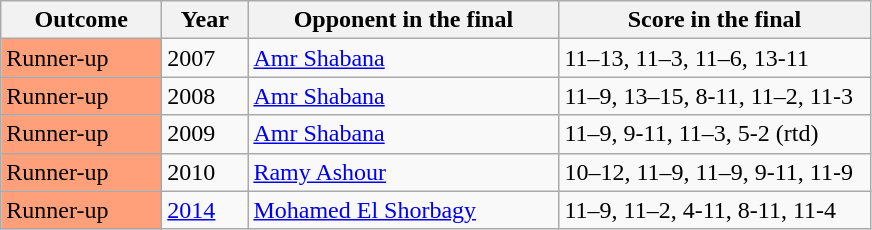<table class="sortable wikitable">
<tr>
<th width="100">Outcome</th>
<th width="50">Year</th>
<th width="200">Opponent in the final</th>
<th width="200">Score in the final</th>
</tr>
<tr>
<td bgcolor="ffa07a">Runner-up</td>
<td>2007</td>
<td>   <a href='#'>Amr Shabana</a></td>
<td>11–13, 11–3, 11–6, 13-11</td>
</tr>
<tr>
<td bgcolor="ffa07a">Runner-up</td>
<td>2008</td>
<td>   <a href='#'>Amr Shabana</a></td>
<td>11–9, 13–15, 8-11, 11–2, 11-3</td>
</tr>
<tr>
<td bgcolor="ffa07a">Runner-up</td>
<td>2009</td>
<td>   <a href='#'>Amr Shabana</a></td>
<td>11–9, 9-11, 11–3, 5-2 (rtd)</td>
</tr>
<tr>
<td bgcolor="ffa07a">Runner-up</td>
<td>2010</td>
<td>   <a href='#'>Ramy Ashour</a></td>
<td>10–12, 11–9, 11–9, 9-11, 11-9</td>
</tr>
<tr>
<td bgcolor="ffa07a">Runner-up</td>
<td><a href='#'>2014</a></td>
<td>   <a href='#'>Mohamed El Shorbagy</a></td>
<td>11–9, 11–2, 4-11, 8-11, 11-4</td>
</tr>
</table>
